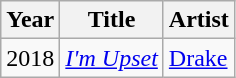<table class="wikitable">
<tr>
<th>Year</th>
<th>Title</th>
<th>Artist</th>
</tr>
<tr>
<td>2018</td>
<td><em><a href='#'>I'm Upset</a></em></td>
<td><a href='#'>Drake</a></td>
</tr>
</table>
